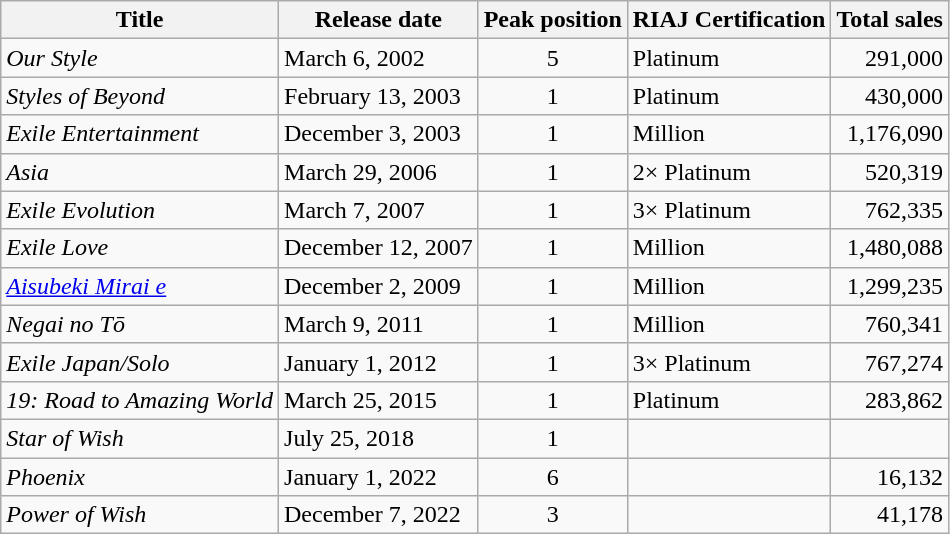<table class="wikitable">
<tr>
<th>Title</th>
<th>Release date</th>
<th>Peak position</th>
<th>RIAJ Certification</th>
<th>Total sales</th>
</tr>
<tr>
<td><em>Our Style</em></td>
<td>March 6, 2002</td>
<td align="center">5</td>
<td>Platinum</td>
<td align="right">291,000</td>
</tr>
<tr>
<td><em>Styles of Beyond</em></td>
<td>February 13, 2003</td>
<td align="center">1</td>
<td>Platinum</td>
<td align="right">430,000</td>
</tr>
<tr>
<td><em>Exile Entertainment</em></td>
<td>December 3, 2003</td>
<td align="center">1</td>
<td>Million</td>
<td align="right">1,176,090</td>
</tr>
<tr>
<td><em>Asia</em></td>
<td>March 29, 2006</td>
<td align="center">1</td>
<td>2× Platinum</td>
<td align="right">520,319</td>
</tr>
<tr>
<td><em>Exile Evolution</em></td>
<td>March 7, 2007</td>
<td align="center">1</td>
<td>3× Platinum</td>
<td align="right">762,335</td>
</tr>
<tr>
<td><em>Exile Love</em></td>
<td>December 12, 2007</td>
<td align="center">1</td>
<td>Million</td>
<td align="right">1,480,088</td>
</tr>
<tr>
<td><em><a href='#'>Aisubeki Mirai e</a></em></td>
<td>December 2, 2009</td>
<td align="center">1</td>
<td>Million</td>
<td align="right">1,299,235</td>
</tr>
<tr>
<td><em>Negai no Tō</em></td>
<td>March 9, 2011</td>
<td align="center">1</td>
<td>Million</td>
<td align="right">760,341</td>
</tr>
<tr>
<td><em>Exile Japan/Solo</em></td>
<td>January 1, 2012</td>
<td align="center">1</td>
<td>3× Platinum</td>
<td align="right">767,274</td>
</tr>
<tr>
<td><em>19: Road to Amazing World</em></td>
<td>March 25, 2015</td>
<td align="center">1</td>
<td>Platinum</td>
<td align="right">283,862</td>
</tr>
<tr>
<td><em>Star of Wish</em></td>
<td>July 25, 2018</td>
<td align="center">1</td>
<td></td>
<td align="right"></td>
</tr>
<tr>
<td><em>Phoenix</em></td>
<td>January 1, 2022</td>
<td align="center">6</td>
<td></td>
<td align="right">16,132</td>
</tr>
<tr>
<td><em>Power of Wish</em></td>
<td>December 7, 2022</td>
<td align="center">3</td>
<td></td>
<td align="right">41,178</td>
</tr>
</table>
